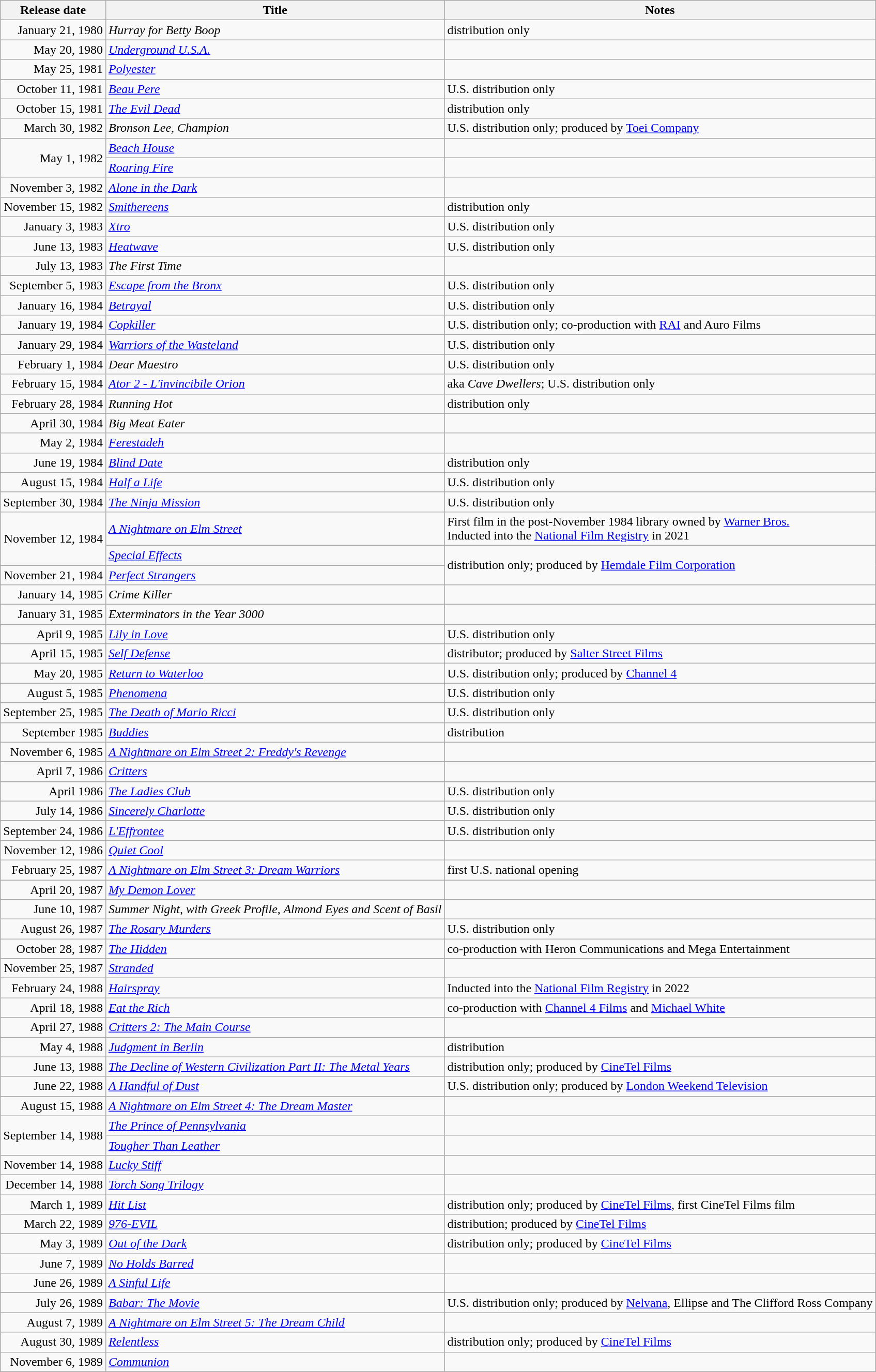<table class="wikitable sortable">
<tr>
<th>Release date</th>
<th>Title</th>
<th>Notes</th>
</tr>
<tr>
<td style="text-align:right;">January 21, 1980</td>
<td><em>Hurray for Betty Boop</em></td>
<td>distribution only</td>
</tr>
<tr>
<td style="text-align:right;">May 20, 1980</td>
<td><em><a href='#'>Underground U.S.A.</a></em></td>
<td></td>
</tr>
<tr>
<td style="text-align:right;">May 25, 1981</td>
<td><em><a href='#'>Polyester</a></em></td>
<td></td>
</tr>
<tr>
<td style="text-align:right;">October 11, 1981</td>
<td><em><a href='#'>Beau Pere</a></em></td>
<td>U.S. distribution only</td>
</tr>
<tr>
<td style="text-align:right;">October 15, 1981</td>
<td><em><a href='#'>The Evil Dead</a></em> </td>
<td>distribution only</td>
</tr>
<tr>
<td style="text-align:right;">March 30, 1982</td>
<td><em>Bronson Lee, Champion</em></td>
<td>U.S. distribution only; produced by <a href='#'>Toei Company</a></td>
</tr>
<tr>
<td style="text-align:right;" rowspan="2">May 1, 1982</td>
<td><em><a href='#'>Beach House</a></em></td>
<td></td>
</tr>
<tr>
<td><em><a href='#'>Roaring Fire</a></em></td>
<td></td>
</tr>
<tr>
<td style="text-align:right;">November 3, 1982</td>
<td><em><a href='#'>Alone in the Dark</a></em></td>
<td></td>
</tr>
<tr>
<td style="text-align:right;">November 15, 1982</td>
<td><em><a href='#'>Smithereens</a></em> </td>
<td>distribution only</td>
</tr>
<tr>
<td style="text-align:right;">January 3, 1983</td>
<td><em><a href='#'>Xtro</a></em></td>
<td>U.S. distribution only</td>
</tr>
<tr>
<td style="text-align:right;">June 13, 1983</td>
<td><em><a href='#'>Heatwave</a></em></td>
<td>U.S. distribution only</td>
</tr>
<tr>
<td style="text-align:right;">July 13, 1983</td>
<td><em>The First Time</em></td>
<td></td>
</tr>
<tr>
<td style="text-align:right;">September 5, 1983</td>
<td><em><a href='#'>Escape from the Bronx</a></em> </td>
<td>U.S. distribution only</td>
</tr>
<tr>
<td style="text-align:right;">January 16, 1984</td>
<td><em><a href='#'>Betrayal</a></em></td>
<td>U.S. distribution only</td>
</tr>
<tr>
<td style="text-align:right;">January 19, 1984</td>
<td><em><a href='#'>Copkiller</a></em></td>
<td>U.S. distribution only; co-production with <a href='#'>RAI</a> and Auro Films</td>
</tr>
<tr>
<td style="text-align:right;">January 29, 1984</td>
<td><em><a href='#'>Warriors of the Wasteland</a></em></td>
<td>U.S. distribution only</td>
</tr>
<tr>
<td style="text-align:right;">February 1, 1984</td>
<td><em>Dear Maestro</em></td>
<td>U.S. distribution only</td>
</tr>
<tr>
<td style="text-align:right;">February 15, 1984</td>
<td><em><a href='#'>Ator 2 - L'invincibile Orion</a></em></td>
<td>aka <em>Cave Dwellers</em>; U.S. distribution only</td>
</tr>
<tr>
<td style="text-align:right;">February 28, 1984</td>
<td><em>Running Hot</em></td>
<td>distribution only</td>
</tr>
<tr>
<td style="text-align:right;">April 30, 1984</td>
<td><em>Big Meat Eater</em></td>
<td></td>
</tr>
<tr>
<td style="text-align:right;">May 2, 1984</td>
<td><em><a href='#'>Ferestadeh</a></em></td>
<td></td>
</tr>
<tr>
<td style="text-align:right;">June 19, 1984</td>
<td><em><a href='#'>Blind Date</a></em></td>
<td>distribution only</td>
</tr>
<tr>
<td style="text-align:right;">August 15, 1984</td>
<td><em><a href='#'>Half a Life</a></em></td>
<td>U.S. distribution only</td>
</tr>
<tr>
<td style="text-align:right;">September 30, 1984</td>
<td><em><a href='#'>The Ninja Mission</a></em></td>
<td>U.S. distribution only</td>
</tr>
<tr>
<td style="text-align:right;" rowspan="2">November 12, 1984</td>
<td><em><a href='#'>A Nightmare on Elm Street</a></em></td>
<td>First film in the post-November 1984 library owned by <a href='#'>Warner Bros.</a><br>Inducted into the <a href='#'>National Film Registry</a> in 2021</td>
</tr>
<tr>
<td><em><a href='#'>Special Effects</a></em></td>
<td rowspan="2">distribution only; produced by <a href='#'>Hemdale Film Corporation</a></td>
</tr>
<tr>
<td style="text-align:right;">November 21, 1984</td>
<td><em><a href='#'>Perfect Strangers</a></em></td>
</tr>
<tr>
<td style="text-align:right;">January 14, 1985</td>
<td><em>Crime Killer</em></td>
<td></td>
</tr>
<tr>
<td style="text-align:right;">January 31, 1985</td>
<td><em>Exterminators in the Year 3000</em></td>
<td></td>
</tr>
<tr>
<td style="text-align:right;">April 9, 1985</td>
<td><em><a href='#'>Lily in Love</a></em></td>
<td>U.S. distribution only</td>
</tr>
<tr>
<td style="text-align:right;">April 15, 1985</td>
<td><em><a href='#'>Self Defense</a></em></td>
<td>distributor; produced by <a href='#'>Salter Street Films</a></td>
</tr>
<tr>
<td style="text-align:right;">May 20, 1985</td>
<td><em><a href='#'>Return to Waterloo</a></em></td>
<td>U.S. distribution only; produced by <a href='#'>Channel 4</a></td>
</tr>
<tr>
<td style="text-align:right;">August 5, 1985</td>
<td><em><a href='#'>Phenomena</a></em></td>
<td>U.S. distribution only</td>
</tr>
<tr>
<td style="text-align:right;">September 25, 1985</td>
<td><em><a href='#'>The Death of Mario Ricci</a></em></td>
<td>U.S. distribution only</td>
</tr>
<tr>
<td style="text-align:right;">September 1985</td>
<td><em><a href='#'>Buddies</a></em></td>
<td>distribution</td>
</tr>
<tr>
<td style="text-align:right;">November 6, 1985</td>
<td><em><a href='#'>A Nightmare on Elm Street 2: Freddy's Revenge</a></em></td>
<td></td>
</tr>
<tr>
<td style="text-align:right;">April 7, 1986</td>
<td><em><a href='#'>Critters</a></em></td>
<td></td>
</tr>
<tr>
<td style="text-align:right;">April 1986</td>
<td><em><a href='#'>The Ladies Club</a></em></td>
<td>U.S. distribution only</td>
</tr>
<tr>
<td style="text-align:right;">July 14, 1986</td>
<td><em><a href='#'>Sincerely Charlotte</a></em></td>
<td>U.S. distribution only</td>
</tr>
<tr>
<td style="text-align:right;">September 24, 1986</td>
<td><em><a href='#'>L'Effrontee</a></em></td>
<td>U.S. distribution only</td>
</tr>
<tr>
<td style="text-align:right;">November 12, 1986</td>
<td><em><a href='#'>Quiet Cool</a></em></td>
<td></td>
</tr>
<tr>
<td style="text-align:right;">February 25, 1987</td>
<td><em><a href='#'>A Nightmare on Elm Street 3: Dream Warriors</a></em></td>
<td>first U.S. national opening</td>
</tr>
<tr>
<td style="text-align:right;">April 20, 1987</td>
<td><em><a href='#'>My Demon Lover</a></em></td>
<td></td>
</tr>
<tr>
<td style="text-align:right;">June 10, 1987</td>
<td><em>Summer Night, with Greek Profile, Almond Eyes and Scent of Basil</em></td>
<td></td>
</tr>
<tr>
<td style="text-align:right;">August 26, 1987</td>
<td><em><a href='#'>The Rosary Murders</a></em> </td>
<td>U.S. distribution only</td>
</tr>
<tr>
<td style="text-align:right;">October 28, 1987</td>
<td><em><a href='#'>The Hidden</a></em></td>
<td>co-production with Heron Communications and Mega Entertainment</td>
</tr>
<tr>
<td style="text-align:right;">November 25, 1987</td>
<td><em><a href='#'>Stranded</a></em></td>
<td></td>
</tr>
<tr>
<td style="text-align:right;">February 24, 1988</td>
<td><em><a href='#'>Hairspray</a></em></td>
<td>Inducted into the <a href='#'>National Film Registry</a> in 2022</td>
</tr>
<tr>
<td style="text-align:right;">April 18, 1988</td>
<td><em><a href='#'>Eat the Rich</a></em></td>
<td>co-production with <a href='#'>Channel 4 Films</a> and <a href='#'>Michael White</a></td>
</tr>
<tr>
<td style="text-align:right;">April 27, 1988</td>
<td><em><a href='#'>Critters 2: The Main Course</a></em></td>
<td></td>
</tr>
<tr>
<td style="text-align:right;">May 4, 1988</td>
<td><em><a href='#'>Judgment in Berlin</a></em></td>
<td>distribution</td>
</tr>
<tr>
<td style="text-align:right;">June 13, 1988</td>
<td><em><a href='#'>The Decline of Western Civilization Part II: The Metal Years</a></em></td>
<td>distribution only; produced by <a href='#'>CineTel Films</a></td>
</tr>
<tr>
<td style="text-align:right;">June 22, 1988</td>
<td><em><a href='#'>A Handful of Dust</a></em> </td>
<td>U.S. distribution only; produced by <a href='#'>London Weekend Television</a></td>
</tr>
<tr>
<td style="text-align:right;">August 15, 1988</td>
<td><em><a href='#'>A Nightmare on Elm Street 4: The Dream Master</a></em></td>
<td></td>
</tr>
<tr>
<td style="text-align:right;" rowspan="2">September 14, 1988</td>
<td><em><a href='#'>The Prince of Pennsylvania</a></em></td>
<td></td>
</tr>
<tr>
<td><em><a href='#'>Tougher Than Leather</a></em></td>
<td></td>
</tr>
<tr>
<td style="text-align:right;">November 14, 1988</td>
<td><em><a href='#'>Lucky Stiff</a></em></td>
<td></td>
</tr>
<tr>
<td style="text-align:right;">December 14, 1988</td>
<td><em><a href='#'>Torch Song Trilogy</a></em></td>
<td></td>
</tr>
<tr>
<td style="text-align:right;">March 1, 1989</td>
<td><em><a href='#'>Hit List</a></em></td>
<td>distribution only; produced by <a href='#'>CineTel Films</a>, first CineTel Films film</td>
</tr>
<tr>
<td style="text-align:right;">March 22, 1989</td>
<td><em><a href='#'>976-EVIL</a></em></td>
<td>distribution; produced by <a href='#'>CineTel Films</a></td>
</tr>
<tr>
<td style="text-align:right;">May 3, 1989</td>
<td><em><a href='#'>Out of the Dark</a></em></td>
<td>distribution only; produced by <a href='#'>CineTel Films</a></td>
</tr>
<tr>
<td style="text-align:right;">June 7, 1989</td>
<td><em><a href='#'>No Holds Barred</a></em> </td>
<td></td>
</tr>
<tr>
<td style="text-align:right;">June 26, 1989</td>
<td><em><a href='#'>A Sinful Life</a></em></td>
<td></td>
</tr>
<tr>
<td style="text-align:right;">July 26, 1989</td>
<td><em><a href='#'>Babar: The Movie</a></em></td>
<td>U.S. distribution only; produced by <a href='#'>Nelvana</a>, Ellipse and The Clifford Ross Company</td>
</tr>
<tr>
<td style="text-align:right;">August 7, 1989</td>
<td><em><a href='#'>A Nightmare on Elm Street 5: The Dream Child</a></em></td>
<td></td>
</tr>
<tr>
<td style="text-align:right;">August 30, 1989</td>
<td><em><a href='#'>Relentless</a></em></td>
<td>distribution only; produced by <a href='#'>CineTel Films</a></td>
</tr>
<tr>
<td style="text-align:right;">November 6, 1989</td>
<td><em><a href='#'>Communion</a></em></td>
<td></td>
</tr>
</table>
